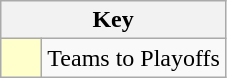<table class="wikitable" style="text-align: center;">
<tr>
<th colspan=2>Key</th>
</tr>
<tr>
<td style="background:#ffffcc; width:20px;"></td>
<td align=left>Teams to Playoffs</td>
</tr>
</table>
